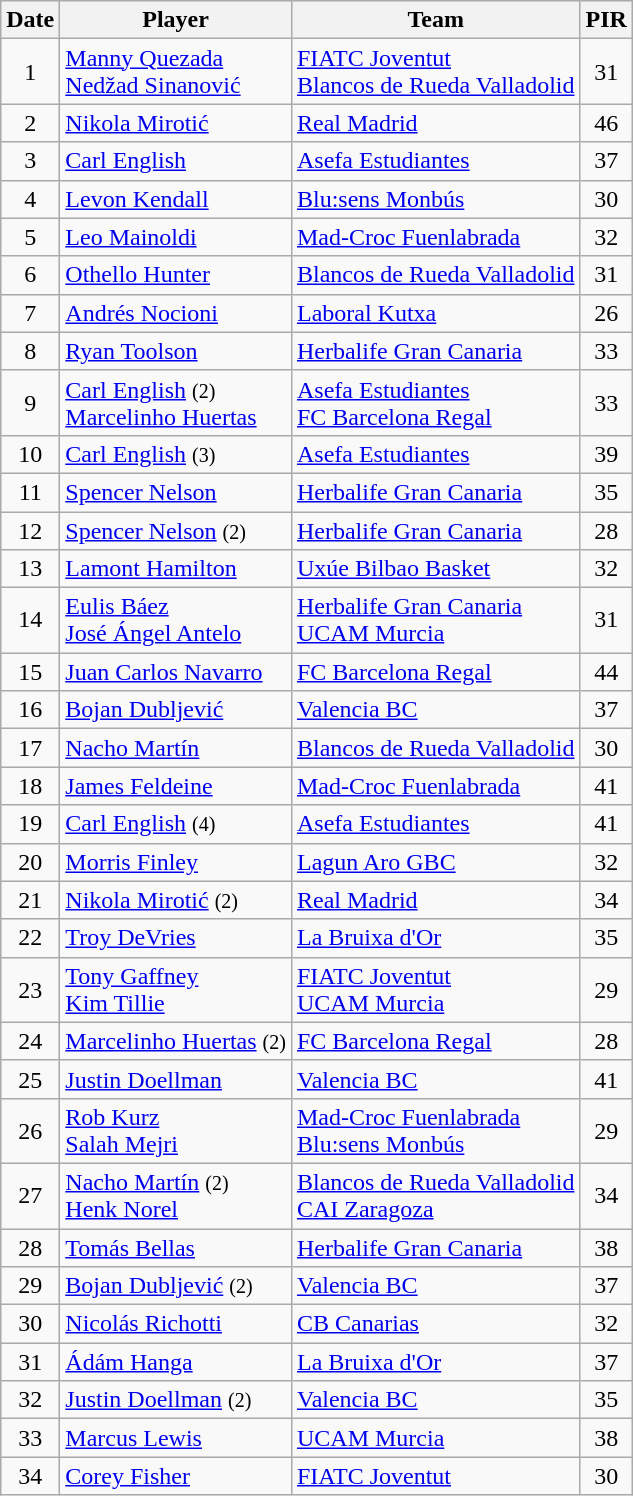<table class="wikitable sortable" style="text-align: center">
<tr>
<th align="center">Date</th>
<th align="center">Player</th>
<th align="center">Team</th>
<th align="center">PIR</th>
</tr>
<tr>
<td>1</td>
<td align="left"> <a href='#'>Manny Quezada</a> <br>  <a href='#'>Nedžad Sinanović</a></td>
<td align="left"><a href='#'>FIATC Joventut</a> <br> <a href='#'>Blancos de Rueda Valladolid</a></td>
<td>31</td>
</tr>
<tr>
<td>2</td>
<td align="left"> <a href='#'>Nikola Mirotić</a></td>
<td align="left"><a href='#'>Real Madrid</a></td>
<td>46</td>
</tr>
<tr>
<td>3</td>
<td align="left"> <a href='#'>Carl English</a></td>
<td align="left"><a href='#'>Asefa Estudiantes</a></td>
<td>37</td>
</tr>
<tr>
<td>4</td>
<td align="left"> <a href='#'>Levon Kendall</a></td>
<td align="left"><a href='#'>Blu:sens Monbús</a></td>
<td>30</td>
</tr>
<tr>
<td>5</td>
<td align="left"> <a href='#'>Leo Mainoldi</a></td>
<td align="left"><a href='#'>Mad-Croc Fuenlabrada</a></td>
<td>32</td>
</tr>
<tr>
<td>6</td>
<td align="left"> <a href='#'>Othello Hunter</a></td>
<td align="left"><a href='#'>Blancos de Rueda Valladolid</a></td>
<td>31</td>
</tr>
<tr>
<td>7</td>
<td align="left"> <a href='#'>Andrés Nocioni</a></td>
<td align="left"><a href='#'>Laboral Kutxa</a></td>
<td>26</td>
</tr>
<tr>
<td>8</td>
<td align="left"> <a href='#'>Ryan Toolson</a></td>
<td align="left"><a href='#'>Herbalife Gran Canaria</a></td>
<td>33</td>
</tr>
<tr>
<td>9</td>
<td align="left"> <a href='#'>Carl English</a> <small>(2)</small><br>  <a href='#'>Marcelinho Huertas</a></td>
<td align="left"><a href='#'>Asefa Estudiantes</a> <br> <a href='#'>FC Barcelona Regal</a></td>
<td>33</td>
</tr>
<tr>
<td>10</td>
<td align="left"> <a href='#'>Carl English</a> <small>(3)</small></td>
<td align="left"><a href='#'>Asefa Estudiantes</a></td>
<td>39</td>
</tr>
<tr>
<td>11</td>
<td align="left"> <a href='#'>Spencer Nelson</a></td>
<td align="left"><a href='#'>Herbalife Gran Canaria</a></td>
<td>35</td>
</tr>
<tr>
<td>12</td>
<td align="left"> <a href='#'>Spencer Nelson</a> <small>(2)</small></td>
<td align="left"><a href='#'>Herbalife Gran Canaria</a></td>
<td>28</td>
</tr>
<tr>
<td>13</td>
<td align="left"> <a href='#'>Lamont Hamilton</a></td>
<td align="left"><a href='#'>Uxúe Bilbao Basket</a></td>
<td>32</td>
</tr>
<tr>
<td>14</td>
<td align="left"> <a href='#'>Eulis Báez</a> <br>  <a href='#'>José Ángel Antelo</a></td>
<td align="left"><a href='#'>Herbalife Gran Canaria</a> <br> <a href='#'>UCAM Murcia</a></td>
<td>31</td>
</tr>
<tr>
<td>15</td>
<td align="left"> <a href='#'>Juan Carlos Navarro</a></td>
<td align="left"><a href='#'>FC Barcelona Regal</a></td>
<td>44</td>
</tr>
<tr>
<td>16</td>
<td align="left"> <a href='#'>Bojan Dubljević</a></td>
<td align="left"><a href='#'>Valencia BC</a></td>
<td>37</td>
</tr>
<tr>
<td>17</td>
<td align="left"> <a href='#'>Nacho Martín</a></td>
<td align="left"><a href='#'>Blancos de Rueda Valladolid</a></td>
<td>30</td>
</tr>
<tr>
<td>18</td>
<td align="left"> <a href='#'>James Feldeine</a></td>
<td align="left"><a href='#'>Mad-Croc Fuenlabrada</a></td>
<td>41</td>
</tr>
<tr>
<td>19</td>
<td align="left"> <a href='#'>Carl English</a> <small>(4)</small></td>
<td align="left"><a href='#'>Asefa Estudiantes</a></td>
<td>41</td>
</tr>
<tr>
<td>20</td>
<td align="left"> <a href='#'>Morris Finley</a></td>
<td align="left"><a href='#'>Lagun Aro GBC</a></td>
<td>32</td>
</tr>
<tr>
<td>21</td>
<td align="left"> <a href='#'>Nikola Mirotić</a> <small>(2)</small></td>
<td align="left"><a href='#'>Real Madrid</a></td>
<td>34</td>
</tr>
<tr>
<td>22</td>
<td align="left"> <a href='#'>Troy DeVries</a></td>
<td align="left"><a href='#'>La Bruixa d'Or</a></td>
<td>35</td>
</tr>
<tr>
<td>23</td>
<td align="left"> <a href='#'>Tony Gaffney</a><br> <a href='#'>Kim Tillie</a></td>
<td align="left"><a href='#'>FIATC Joventut</a><br><a href='#'>UCAM Murcia</a></td>
<td>29</td>
</tr>
<tr>
<td>24</td>
<td align="left"> <a href='#'>Marcelinho Huertas</a> <small>(2)</small></td>
<td align="left"><a href='#'>FC Barcelona Regal</a></td>
<td>28</td>
</tr>
<tr>
<td>25</td>
<td align="left"> <a href='#'>Justin Doellman</a></td>
<td align="left"><a href='#'>Valencia BC</a></td>
<td>41</td>
</tr>
<tr>
<td>26</td>
<td align="left"> <a href='#'>Rob Kurz</a><br> <a href='#'>Salah Mejri</a></td>
<td align="left"><a href='#'>Mad-Croc Fuenlabrada</a><br><a href='#'>Blu:sens Monbús</a></td>
<td>29</td>
</tr>
<tr>
<td>27</td>
<td align="left"> <a href='#'>Nacho Martín</a> <small>(2)</small><br> <a href='#'>Henk Norel</a></td>
<td align="left"><a href='#'>Blancos de Rueda Valladolid</a><br><a href='#'>CAI Zaragoza</a></td>
<td>34</td>
</tr>
<tr>
<td>28</td>
<td align="left"> <a href='#'>Tomás Bellas</a></td>
<td align="left"><a href='#'>Herbalife Gran Canaria</a></td>
<td>38</td>
</tr>
<tr>
<td>29</td>
<td align="left"> <a href='#'>Bojan Dubljević</a> <small>(2)</small></td>
<td align="left"><a href='#'>Valencia BC</a></td>
<td>37</td>
</tr>
<tr>
<td>30</td>
<td align="left"> <a href='#'>Nicolás Richotti</a></td>
<td align="left"><a href='#'>CB Canarias</a></td>
<td>32</td>
</tr>
<tr>
<td>31</td>
<td align="left"> <a href='#'>Ádám Hanga</a></td>
<td align="left"><a href='#'>La Bruixa d'Or</a></td>
<td>37</td>
</tr>
<tr>
<td>32</td>
<td align="left"> <a href='#'>Justin Doellman</a> <small>(2)</small></td>
<td align="left"><a href='#'>Valencia BC</a></td>
<td>35</td>
</tr>
<tr>
<td>33</td>
<td align="left"> <a href='#'>Marcus Lewis</a></td>
<td align="left"><a href='#'>UCAM Murcia</a></td>
<td>38</td>
</tr>
<tr>
<td>34</td>
<td align="left"> <a href='#'>Corey Fisher</a></td>
<td align="left"><a href='#'>FIATC Joventut</a></td>
<td>30</td>
</tr>
</table>
